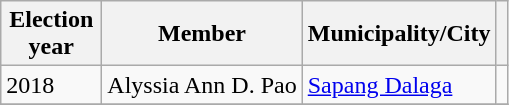<table class="wikitable">
<tr>
<th width="60px">Election<br>year</th>
<th>Member</th>
<th !>Municipality/City</th>
<th !></th>
</tr>
<tr>
<td>2018</td>
<td>Alyssia Ann D. Pao</td>
<td><a href='#'>Sapang Dalaga</a></td>
<td></td>
</tr>
<tr>
</tr>
</table>
